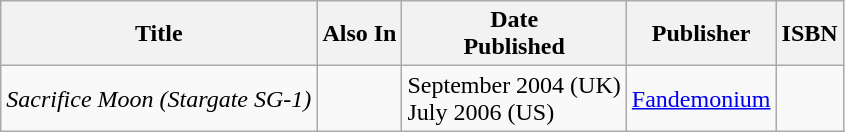<table class="wikitable">
<tr>
<th>Title</th>
<th>Also In</th>
<th>Date<br>Published</th>
<th>Publisher</th>
<th>ISBN</th>
</tr>
<tr>
<td><em>Sacrifice Moon (Stargate SG-1)</em></td>
<td></td>
<td>September 2004 (UK)<br>July 2006 (US)</td>
<td><a href='#'>Fandemonium</a></td>
<td></td>
</tr>
</table>
